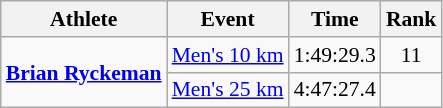<table class="wikitable" style="font-size:90%;">
<tr>
<th>Athlete</th>
<th>Event</th>
<th>Time</th>
<th>Rank</th>
</tr>
<tr align=center>
<td align=left rowspan=2><strong><a href='#'>Brian Ryckeman</a></strong></td>
<td align=left><a href='#'>Men's 10 km</a></td>
<td>1:49:29.3</td>
<td>11</td>
</tr>
<tr align=center>
<td align=left><a href='#'>Men's 25 km</a></td>
<td>4:47:27.4</td>
<td></td>
</tr>
</table>
